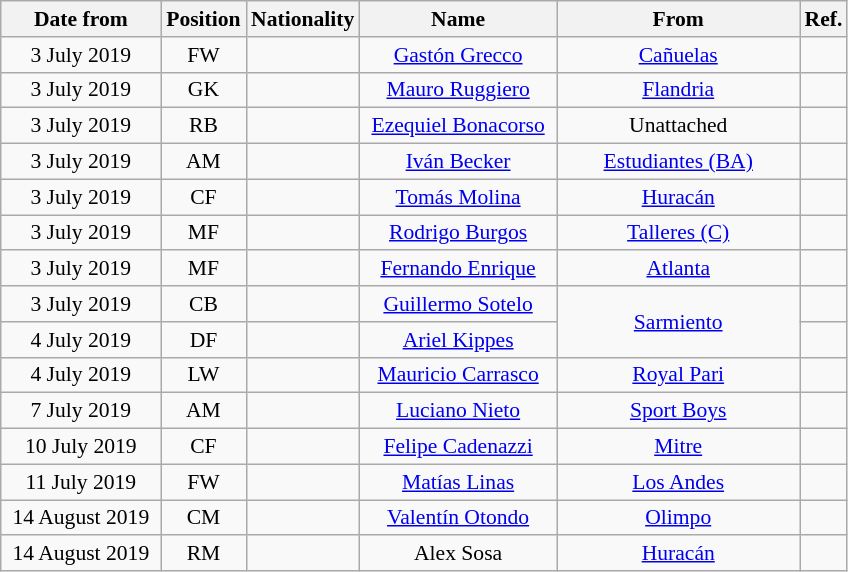<table class="wikitable" style="text-align:center; font-size:90%; ">
<tr>
<th style="background:#; color:#; width:100px;">Date from</th>
<th style="background:#; color:#; width:50px;">Position</th>
<th style="background:#; color:#; width:50px;">Nationality</th>
<th style="background:#; color:#; width:125px;">Name</th>
<th style="background:#; color:#; width:155px;">From</th>
<th style="background:#; color:#; width:25px;">Ref.</th>
</tr>
<tr>
<td>3 July 2019</td>
<td>FW</td>
<td></td>
<td><a href='#'>Gastón Grecco</a></td>
<td> <a href='#'>Cañuelas</a></td>
<td></td>
</tr>
<tr>
<td>3 July 2019</td>
<td>GK</td>
<td></td>
<td><a href='#'>Mauro Ruggiero</a></td>
<td> <a href='#'>Flandria</a></td>
<td></td>
</tr>
<tr>
<td>3 July 2019</td>
<td>RB</td>
<td></td>
<td><a href='#'>Ezequiel Bonacorso</a></td>
<td>Unattached</td>
<td></td>
</tr>
<tr>
<td>3 July 2019</td>
<td>AM</td>
<td></td>
<td><a href='#'>Iván Becker</a></td>
<td> <a href='#'>Estudiantes (BA)</a></td>
<td></td>
</tr>
<tr>
<td>3 July 2019</td>
<td>CF</td>
<td></td>
<td><a href='#'>Tomás Molina</a></td>
<td> <a href='#'>Huracán</a></td>
<td></td>
</tr>
<tr>
<td>3 July 2019</td>
<td>MF</td>
<td></td>
<td><a href='#'>Rodrigo Burgos</a></td>
<td> <a href='#'>Talleres (C)</a></td>
<td></td>
</tr>
<tr>
<td>3 July 2019</td>
<td>MF</td>
<td></td>
<td><a href='#'>Fernando Enrique</a></td>
<td> <a href='#'>Atlanta</a></td>
<td></td>
</tr>
<tr>
<td>3 July 2019</td>
<td>CB</td>
<td></td>
<td><a href='#'>Guillermo Sotelo</a></td>
<td rowspan="2"> <a href='#'>Sarmiento</a></td>
<td></td>
</tr>
<tr>
<td>4 July 2019</td>
<td>DF</td>
<td></td>
<td><a href='#'>Ariel Kippes</a></td>
<td></td>
</tr>
<tr>
<td>4 July 2019</td>
<td>LW</td>
<td></td>
<td><a href='#'>Mauricio Carrasco</a></td>
<td> <a href='#'>Royal Pari</a></td>
<td></td>
</tr>
<tr>
<td>7 July 2019</td>
<td>AM</td>
<td></td>
<td><a href='#'>Luciano Nieto</a></td>
<td> <a href='#'>Sport Boys</a></td>
<td></td>
</tr>
<tr>
<td>10 July 2019</td>
<td>CF</td>
<td></td>
<td><a href='#'>Felipe Cadenazzi</a></td>
<td> <a href='#'>Mitre</a></td>
<td></td>
</tr>
<tr>
<td>11 July 2019</td>
<td>FW</td>
<td></td>
<td><a href='#'>Matías Linas</a></td>
<td> <a href='#'>Los Andes</a></td>
<td></td>
</tr>
<tr>
<td>14 August 2019</td>
<td>CM</td>
<td></td>
<td><a href='#'>Valentín Otondo</a></td>
<td> <a href='#'>Olimpo</a></td>
<td></td>
</tr>
<tr>
<td>14 August 2019</td>
<td>RM</td>
<td></td>
<td>Alex Sosa</td>
<td> <a href='#'>Huracán</a></td>
<td></td>
</tr>
</table>
